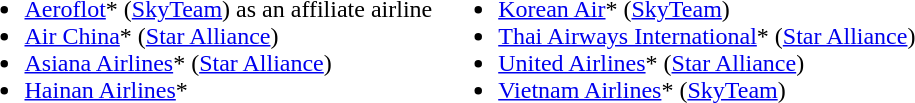<table>
<tr valign="top">
<td><br><ul><li><a href='#'>Aeroflot</a>* (<a href='#'>SkyTeam</a>) as an affiliate airline</li><li><a href='#'>Air China</a>* (<a href='#'>Star Alliance</a>)</li><li><a href='#'>Asiana Airlines</a>* (<a href='#'>Star Alliance</a>)</li><li><a href='#'>Hainan Airlines</a>*</li></ul></td>
<td><br><ul><li><a href='#'>Korean Air</a>* (<a href='#'>SkyTeam</a>)</li><li><a href='#'>Thai Airways International</a>* (<a href='#'>Star Alliance</a>)</li><li><a href='#'>United Airlines</a>* (<a href='#'>Star Alliance</a>)</li><li><a href='#'>Vietnam Airlines</a>* (<a href='#'>SkyTeam</a>)</li></ul></td>
</tr>
</table>
